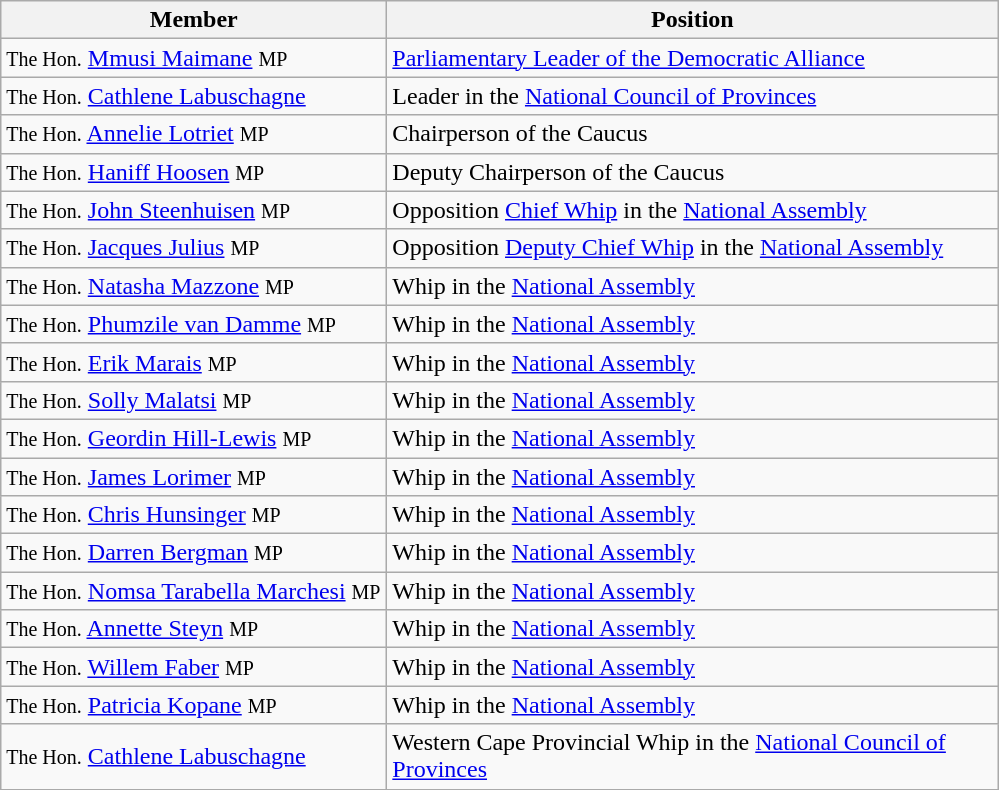<table class="wikitable">
<tr>
<th width=250>Member</th>
<th width=400>Position</th>
</tr>
<tr>
<td><small>The Hon.</small> <a href='#'>Mmusi Maimane</a> <small>MP</small></td>
<td><a href='#'>Parliamentary Leader of the Democratic Alliance</a></td>
</tr>
<tr>
<td><small>The Hon.</small> <a href='#'>Cathlene Labuschagne</a></td>
<td>Leader in the <a href='#'>National Council of Provinces</a></td>
</tr>
<tr>
<td><small>The Hon.</small> <a href='#'>Annelie Lotriet</a> <small>MP</small></td>
<td>Chairperson of the Caucus</td>
</tr>
<tr>
<td><small>The Hon.</small> <a href='#'>Haniff Hoosen</a> <small>MP</small></td>
<td>Deputy Chairperson of the Caucus</td>
</tr>
<tr>
<td><small>The Hon.</small> <a href='#'>John Steenhuisen</a> <small>MP</small></td>
<td>Opposition <a href='#'>Chief Whip</a> in the <a href='#'>National Assembly</a></td>
</tr>
<tr>
<td><small>The Hon.</small> <a href='#'>Jacques Julius</a> <small>MP</small></td>
<td>Opposition <a href='#'>Deputy Chief Whip</a> in the <a href='#'>National Assembly</a></td>
</tr>
<tr>
<td><small>The Hon.</small> <a href='#'>Natasha Mazzone</a> <small>MP</small></td>
<td>Whip in the <a href='#'>National Assembly</a></td>
</tr>
<tr>
<td><small>The Hon.</small> <a href='#'>Phumzile van Damme</a> <small>MP</small></td>
<td>Whip in the <a href='#'>National Assembly</a></td>
</tr>
<tr>
<td><small>The Hon.</small> <a href='#'>Erik Marais</a> <small>MP</small></td>
<td>Whip in the <a href='#'>National Assembly</a></td>
</tr>
<tr>
<td><small>The Hon.</small> <a href='#'>Solly Malatsi</a> <small>MP</small></td>
<td>Whip in the <a href='#'>National Assembly</a></td>
</tr>
<tr>
<td><small>The Hon.</small> <a href='#'>Geordin Hill-Lewis</a> <small>MP</small></td>
<td>Whip in the <a href='#'>National Assembly</a></td>
</tr>
<tr>
<td><small>The Hon.</small> <a href='#'>James Lorimer</a> <small>MP</small></td>
<td>Whip in the <a href='#'>National Assembly</a></td>
</tr>
<tr>
<td><small>The Hon.</small> <a href='#'>Chris Hunsinger</a> <small>MP</small></td>
<td>Whip in the <a href='#'>National Assembly</a></td>
</tr>
<tr>
<td><small>The Hon.</small> <a href='#'>Darren Bergman</a> <small>MP</small></td>
<td>Whip in the <a href='#'>National Assembly</a></td>
</tr>
<tr>
<td><small>The Hon.</small> <a href='#'>Nomsa Tarabella Marchesi</a> <small>MP</small></td>
<td>Whip in the <a href='#'>National Assembly</a></td>
</tr>
<tr>
<td><small>The Hon.</small> <a href='#'>Annette Steyn</a> <small>MP</small></td>
<td>Whip in the <a href='#'>National Assembly</a></td>
</tr>
<tr>
<td><small>The Hon.</small> <a href='#'>Willem Faber</a> <small>MP</small></td>
<td>Whip in the <a href='#'>National Assembly</a></td>
</tr>
<tr>
<td><small>The Hon.</small> <a href='#'>Patricia Kopane</a> <small>MP</small></td>
<td>Whip in the <a href='#'>National Assembly</a></td>
</tr>
<tr>
<td><small>The Hon.</small> <a href='#'>Cathlene Labuschagne</a></td>
<td>Western Cape Provincial Whip in the <a href='#'>National Council of Provinces</a></td>
</tr>
</table>
